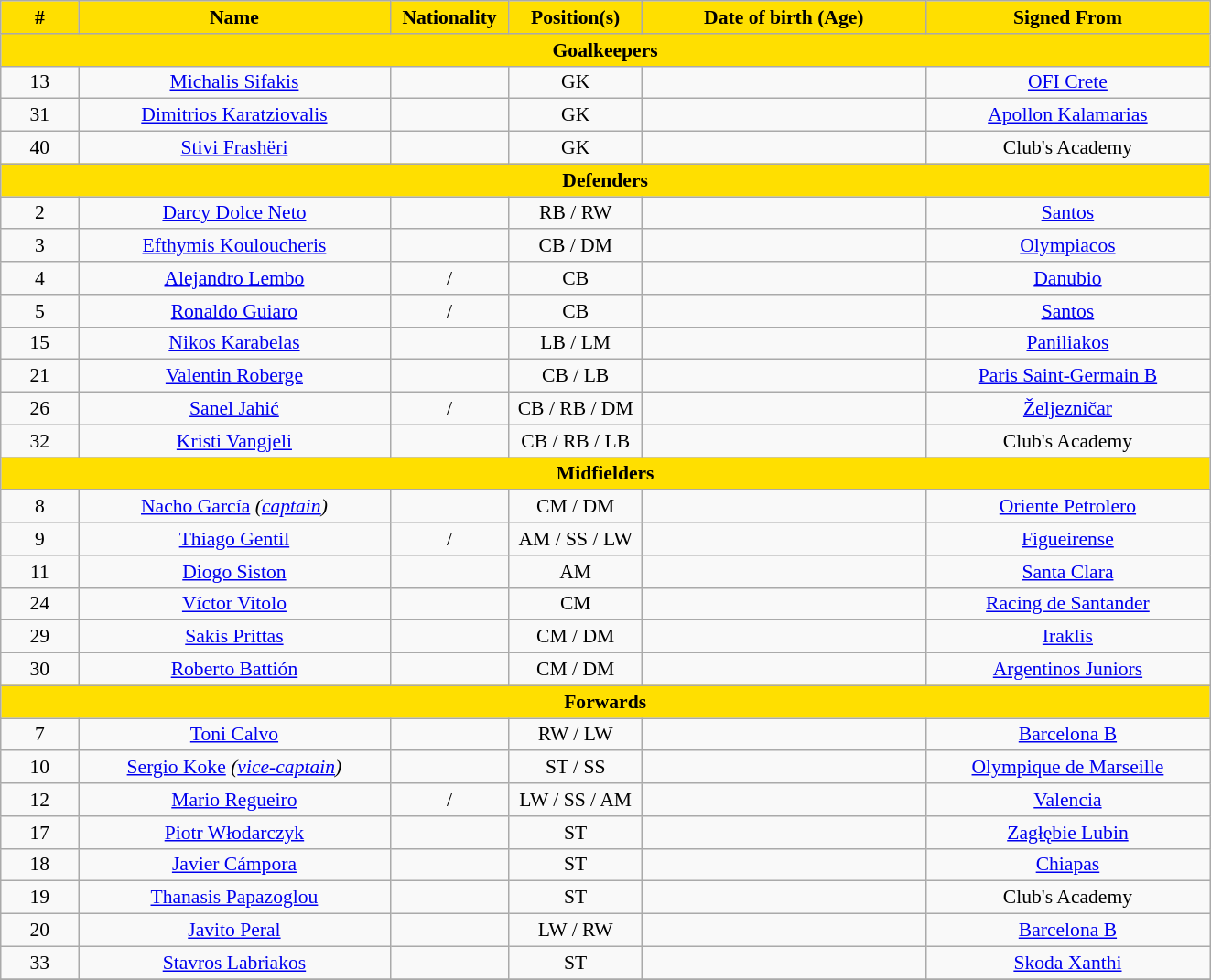<table class="wikitable" style="text-align:center; font-size:90%;">
<tr>
<th style="background:#FFDF00; color:black; text-align:center;"; width=50>#</th>
<th style="background:#FFDF00; color:black; text-align:center;"; width=220>Name</th>
<th style="background:#FFDF00; color:black; text-align:center;"; width=80>Nationality</th>
<th style="background:#FFDF00; color:black; text-align:center;"; width=90>Position(s)</th>
<th style="background:#FFDF00; color:black; text-align:center;"; width=200>Date of birth (Age)</th>
<th style="background:#FFDF00; color:black; text-align:center;"; width=200>Signed From</th>
</tr>
<tr>
<th colspan="6" style="background:#FFDF00; color:black; text-align:center"><strong>Goalkeepers</strong></th>
</tr>
<tr>
<td>13</td>
<td><a href='#'>Michalis Sifakis</a></td>
<td></td>
<td>GK</td>
<td></td>
<td> <a href='#'>OFI Crete</a></td>
</tr>
<tr>
<td>31</td>
<td><a href='#'>Dimitrios Karatziovalis</a></td>
<td></td>
<td>GK</td>
<td></td>
<td> <a href='#'>Apollon Kalamarias</a></td>
</tr>
<tr>
<td>40</td>
<td><a href='#'>Stivi Frashëri</a></td>
<td></td>
<td>GK</td>
<td></td>
<td>Club's Academy</td>
</tr>
<tr>
<th colspan="6" style="background:#FFDF00; color:black; text-align:center"><strong>Defenders</strong></th>
</tr>
<tr>
<td>2</td>
<td><a href='#'>Darcy Dolce Neto</a></td>
<td></td>
<td>RB / RW</td>
<td></td>
<td> <a href='#'>Santos</a></td>
</tr>
<tr>
<td>3</td>
<td><a href='#'>Efthymis Kouloucheris</a></td>
<td></td>
<td>CB / DM</td>
<td></td>
<td> <a href='#'>Olympiacos</a></td>
</tr>
<tr>
<td>4</td>
<td><a href='#'>Alejandro Lembo</a></td>
<td> / </td>
<td>CB</td>
<td></td>
<td> <a href='#'>Danubio</a></td>
</tr>
<tr>
<td>5</td>
<td><a href='#'>Ronaldo Guiaro</a></td>
<td> / </td>
<td>CB</td>
<td></td>
<td> <a href='#'>Santos</a></td>
</tr>
<tr>
<td>15</td>
<td><a href='#'>Nikos Karabelas</a></td>
<td></td>
<td>LB / LM</td>
<td></td>
<td> <a href='#'>Paniliakos</a></td>
</tr>
<tr>
<td>21</td>
<td><a href='#'>Valentin Roberge</a></td>
<td></td>
<td>CB / LB</td>
<td></td>
<td> <a href='#'>Paris Saint-Germain B</a></td>
</tr>
<tr>
<td>26</td>
<td><a href='#'>Sanel Jahić</a></td>
<td> / </td>
<td>CB / RB / DM</td>
<td></td>
<td> <a href='#'>Željezničar</a></td>
</tr>
<tr>
<td>32</td>
<td><a href='#'>Kristi Vangjeli</a></td>
<td></td>
<td>CB / RB / LB</td>
<td></td>
<td>Club's Academy</td>
</tr>
<tr>
<th colspan="6" style="background:#FFDF00; color:black; text-align:center"><strong>Midfielders</strong></th>
</tr>
<tr>
<td>8</td>
<td><a href='#'>Nacho García</a> <em>(<a href='#'>captain</a>)</em></td>
<td></td>
<td>CM / DM</td>
<td></td>
<td> <a href='#'>Oriente Petrolero</a></td>
</tr>
<tr>
<td>9</td>
<td><a href='#'>Thiago Gentil</a></td>
<td> / </td>
<td>AM / SS / LW</td>
<td></td>
<td> <a href='#'>Figueirense</a></td>
</tr>
<tr>
<td>11</td>
<td><a href='#'>Diogo Siston</a></td>
<td></td>
<td>AM</td>
<td></td>
<td> <a href='#'>Santa Clara</a></td>
</tr>
<tr>
<td>24</td>
<td><a href='#'>Víctor Vitolo</a></td>
<td></td>
<td>CM</td>
<td></td>
<td> <a href='#'>Racing de Santander</a></td>
</tr>
<tr>
<td>29</td>
<td><a href='#'>Sakis Prittas</a></td>
<td></td>
<td>CM / DM</td>
<td></td>
<td> <a href='#'>Iraklis</a></td>
</tr>
<tr>
<td>30</td>
<td><a href='#'>Roberto Battión</a></td>
<td></td>
<td>CM / DM</td>
<td></td>
<td> <a href='#'>Argentinos Juniors</a></td>
</tr>
<tr>
<th colspan="6" style="background:#FFDF00; color:black; text-align:center"><strong>Forwards</strong></th>
</tr>
<tr>
<td>7</td>
<td><a href='#'>Toni Calvo</a></td>
<td></td>
<td>RW / LW</td>
<td></td>
<td> <a href='#'>Barcelona B</a></td>
</tr>
<tr>
<td>10</td>
<td><a href='#'>Sergio Koke</a> <em>(<a href='#'>vice-captain</a>)</em></td>
<td></td>
<td>ST / SS</td>
<td></td>
<td> <a href='#'>Olympique de Marseille</a></td>
</tr>
<tr>
<td>12</td>
<td><a href='#'>Mario Regueiro</a></td>
<td> / </td>
<td>LW / SS / AM</td>
<td></td>
<td> <a href='#'>Valencia</a></td>
</tr>
<tr>
<td>17</td>
<td><a href='#'>Piotr Włodarczyk</a></td>
<td></td>
<td>ST</td>
<td></td>
<td> <a href='#'>Zagłębie Lubin</a></td>
</tr>
<tr>
<td>18</td>
<td><a href='#'>Javier Cámpora</a></td>
<td></td>
<td>ST</td>
<td></td>
<td> <a href='#'>Chiapas</a></td>
</tr>
<tr>
<td>19</td>
<td><a href='#'>Thanasis Papazoglou</a></td>
<td></td>
<td>ST</td>
<td></td>
<td>Club's Academy</td>
</tr>
<tr>
<td>20</td>
<td><a href='#'>Javito Peral</a></td>
<td></td>
<td>LW / RW</td>
<td></td>
<td> <a href='#'>Barcelona B</a></td>
</tr>
<tr>
<td>33</td>
<td><a href='#'>Stavros Labriakos</a></td>
<td></td>
<td>ST</td>
<td></td>
<td> <a href='#'>Skoda Xanthi</a></td>
</tr>
<tr>
</tr>
</table>
